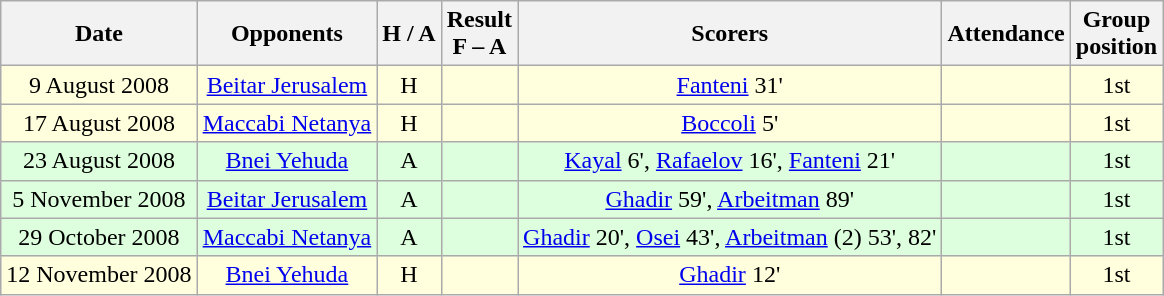<table class="wikitable" style="text-align:center">
<tr>
<th>Date</th>
<th>Opponents</th>
<th>H / A</th>
<th>Result<br>F – A</th>
<th>Scorers</th>
<th>Attendance</th>
<th>Group<br>position</th>
</tr>
<tr bgcolor="#ffffdd">
<td>9 August 2008</td>
<td><a href='#'>Beitar Jerusalem</a></td>
<td>H</td>
<td></td>
<td><a href='#'>Fanteni</a> 31'</td>
<td></td>
<td>1st</td>
</tr>
<tr bgcolor="#ffffdd">
<td>17 August 2008</td>
<td><a href='#'>Maccabi Netanya</a></td>
<td>H</td>
<td></td>
<td><a href='#'>Boccoli</a> 5'</td>
<td></td>
<td>1st</td>
</tr>
<tr bgcolor="#ddffdd">
<td>23 August 2008</td>
<td><a href='#'>Bnei Yehuda</a></td>
<td>A</td>
<td></td>
<td><a href='#'>Kayal</a> 6', <a href='#'>Rafaelov</a> 16', <a href='#'>Fanteni</a> 21'</td>
<td></td>
<td>1st</td>
</tr>
<tr bgcolor="#ddffdd">
<td>5 November 2008</td>
<td><a href='#'>Beitar Jerusalem</a></td>
<td>A</td>
<td></td>
<td><a href='#'>Ghadir</a> 59', <a href='#'>Arbeitman</a> 89'</td>
<td></td>
<td>1st</td>
</tr>
<tr bgcolor="#ddffdd">
<td>29 October 2008</td>
<td><a href='#'>Maccabi Netanya</a></td>
<td>A</td>
<td></td>
<td><a href='#'>Ghadir</a> 20', <a href='#'>Osei</a> 43', <a href='#'>Arbeitman</a> (2) 53', 82'</td>
<td></td>
<td>1st</td>
</tr>
<tr bgcolor="#ffffdd">
<td>12 November 2008</td>
<td><a href='#'>Bnei Yehuda</a></td>
<td>H</td>
<td></td>
<td><a href='#'>Ghadir</a> 12'</td>
<td></td>
<td>1st</td>
</tr>
</table>
